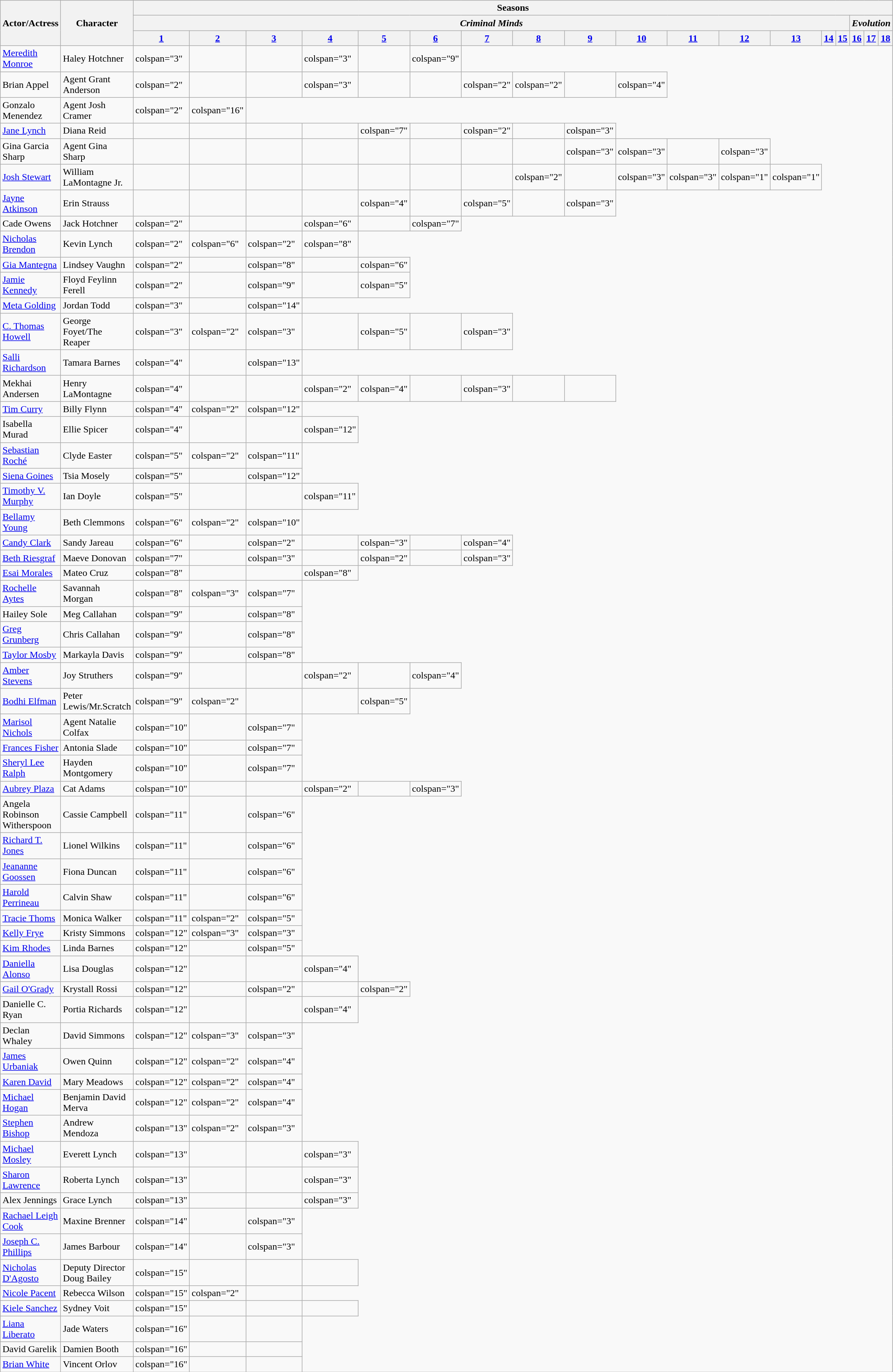<table class="wikitable sortable">
<tr>
<th style="width:13%;" rowspan="3">Actor/Actress</th>
<th style="width:12%;" rowspan="3">Character</th>
<th colspan="18">Seasons</th>
</tr>
<tr>
<th colspan="15"><em>Criminal Minds</em></th>
<th colspan="3"><em>Evolution</em></th>
</tr>
<tr>
<th width="4.5%"><a href='#'>1</a></th>
<th width="4.5%"><a href='#'>2</a></th>
<th width="4.5%"><a href='#'>3</a></th>
<th width="4.5%"><a href='#'>4</a></th>
<th width="4.5%"><a href='#'>5</a></th>
<th width="4.5%"><a href='#'>6</a></th>
<th width="4.5%"><a href='#'>7</a></th>
<th width="4.5%"><a href='#'>8</a></th>
<th width="4.5%"><a href='#'>9</a></th>
<th width="4.5%"><a href='#'>10</a></th>
<th width="4.5%"><a href='#'>11</a></th>
<th width="4.5%"><a href='#'>12</a></th>
<th width="4.5%"><a href='#'>13</a></th>
<th width="4.5%"><a href='#'>14</a></th>
<th width="4.5%"><a href='#'>15</a></th>
<th width="4.5%"><a href='#'>16</a></th>
<th width="4.5%"><a href='#'>17</a></th>
<th width="4.5%"><a href='#'>18</a></th>
</tr>
<tr>
<td><a href='#'>Meredith Monroe</a></td>
<td>Haley Hotchner</td>
<td>colspan="3" </td>
<td></td>
<td></td>
<td>colspan="3" </td>
<td></td>
<td>colspan="9" </td>
</tr>
<tr>
<td>Brian Appel</td>
<td>Agent Grant Anderson</td>
<td>colspan="2" </td>
<td></td>
<td></td>
<td>colspan="3" </td>
<td></td>
<td></td>
<td>colspan="2" </td>
<td>colspan="2" </td>
<td></td>
<td>colspan="4"</td>
</tr>
<tr>
<td>Gonzalo Menendez</td>
<td>Agent Josh Cramer</td>
<td>colspan="2" </td>
<td>colspan="16" </td>
</tr>
<tr>
<td><a href='#'>Jane Lynch</a></td>
<td>Diana Reid</td>
<td></td>
<td></td>
<td></td>
<td></td>
<td>colspan="7" </td>
<td></td>
<td>colspan="2" </td>
<td></td>
<td>colspan="3" </td>
</tr>
<tr>
<td>Gina Garcia Sharp</td>
<td>Agent Gina Sharp</td>
<td></td>
<td></td>
<td></td>
<td></td>
<td></td>
<td></td>
<td></td>
<td></td>
<td>colspan="3" </td>
<td>colspan="3" </td>
<td></td>
<td>colspan="3" </td>
</tr>
<tr>
<td><a href='#'>Josh Stewart</a></td>
<td>William LaMontagne Jr.</td>
<td></td>
<td></td>
<td></td>
<td></td>
<td></td>
<td></td>
<td></td>
<td>colspan="2" </td>
<td></td>
<td>colspan="3" </td>
<td>colspan="3" </td>
<td>colspan="1" </td>
<td>colspan="1" </td>
</tr>
<tr>
<td><a href='#'>Jayne Atkinson</a></td>
<td>Erin Strauss</td>
<td></td>
<td></td>
<td></td>
<td></td>
<td>colspan="4" </td>
<td></td>
<td>colspan="5" </td>
<td></td>
<td>colspan="3" </td>
</tr>
<tr>
<td>Cade Owens</td>
<td>Jack Hotchner</td>
<td>colspan="2" </td>
<td></td>
<td></td>
<td>colspan="6" </td>
<td></td>
<td>colspan="7" </td>
</tr>
<tr>
<td><a href='#'>Nicholas Brendon</a></td>
<td>Kevin Lynch</td>
<td>colspan="2" </td>
<td>colspan="6" </td>
<td>colspan="2" </td>
<td>colspan="8" </td>
</tr>
<tr>
<td><a href='#'>Gia Mantegna</a></td>
<td>Lindsey Vaughn</td>
<td>colspan="2" </td>
<td></td>
<td>colspan="8" </td>
<td></td>
<td>colspan="6" </td>
</tr>
<tr>
<td><a href='#'>Jamie Kennedy</a></td>
<td>Floyd Feylinn Ferell</td>
<td>colspan="2" </td>
<td></td>
<td>colspan="9" </td>
<td></td>
<td>colspan="5" </td>
</tr>
<tr>
<td><a href='#'>Meta Golding</a></td>
<td>Jordan Todd</td>
<td>colspan="3" </td>
<td></td>
<td>colspan="14" </td>
</tr>
<tr>
<td><a href='#'>C. Thomas Howell</a></td>
<td>George Foyet/The Reaper</td>
<td>colspan="3" </td>
<td>colspan="2" </td>
<td>colspan="3" </td>
<td></td>
<td>colspan="5" </td>
<td></td>
<td>colspan="3" </td>
</tr>
<tr>
<td><a href='#'>Salli Richardson</a></td>
<td>Tamara Barnes</td>
<td>colspan="4" </td>
<td></td>
<td>colspan="13" </td>
</tr>
<tr>
<td>Mekhai Andersen</td>
<td>Henry LaMontagne</td>
<td>colspan="4" </td>
<td></td>
<td></td>
<td>colspan="2" </td>
<td>colspan="4" </td>
<td></td>
<td>colspan="3" </td>
<td></td>
<td></td>
</tr>
<tr>
<td><a href='#'>Tim Curry</a></td>
<td>Billy Flynn</td>
<td>colspan="4" </td>
<td>colspan="2" </td>
<td>colspan="12" </td>
</tr>
<tr>
<td>Isabella Murad</td>
<td>Ellie Spicer</td>
<td>colspan="4" </td>
<td></td>
<td></td>
<td>colspan="12" </td>
</tr>
<tr>
<td><a href='#'>Sebastian Roché</a></td>
<td>Clyde Easter</td>
<td>colspan="5" </td>
<td>colspan="2" </td>
<td>colspan="11" </td>
</tr>
<tr>
<td><a href='#'>Siena Goines</a></td>
<td>Tsia Mosely</td>
<td>colspan="5" </td>
<td></td>
<td>colspan="12" </td>
</tr>
<tr>
<td><a href='#'>Timothy V. Murphy</a></td>
<td>Ian Doyle</td>
<td>colspan="5" </td>
<td></td>
<td></td>
<td>colspan="11" </td>
</tr>
<tr>
<td><a href='#'>Bellamy Young</a></td>
<td>Beth Clemmons</td>
<td>colspan="6" </td>
<td>colspan="2" </td>
<td>colspan="10" </td>
</tr>
<tr>
<td><a href='#'>Candy Clark</a></td>
<td>Sandy Jareau</td>
<td>colspan="6" </td>
<td></td>
<td>colspan="2" </td>
<td></td>
<td>colspan="3" </td>
<td></td>
<td>colspan="4"</td>
</tr>
<tr>
<td><a href='#'>Beth Riesgraf</a></td>
<td>Maeve Donovan</td>
<td>colspan="7" </td>
<td></td>
<td>colspan="3" </td>
<td></td>
<td>colspan="2" </td>
<td></td>
<td>colspan="3" </td>
</tr>
<tr>
<td><a href='#'>Esai Morales</a></td>
<td>Mateo Cruz</td>
<td>colspan="8" </td>
<td></td>
<td></td>
<td>colspan="8" </td>
</tr>
<tr>
<td><a href='#'>Rochelle Aytes</a></td>
<td>Savannah Morgan</td>
<td>colspan="8" </td>
<td>colspan="3" </td>
<td>colspan="7" </td>
</tr>
<tr>
<td>Hailey Sole</td>
<td>Meg Callahan</td>
<td>colspan="9" </td>
<td></td>
<td>colspan="8" </td>
</tr>
<tr>
<td><a href='#'>Greg Grunberg</a></td>
<td>Chris Callahan</td>
<td>colspan="9" </td>
<td></td>
<td>colspan="8" </td>
</tr>
<tr>
<td><a href='#'>Taylor Mosby</a></td>
<td>Markayla Davis</td>
<td>colspan="9" </td>
<td></td>
<td>colspan="8" </td>
</tr>
<tr>
<td><a href='#'>Amber Stevens</a></td>
<td>Joy Struthers</td>
<td>colspan="9" </td>
<td></td>
<td></td>
<td>colspan="2" </td>
<td></td>
<td>colspan="4" </td>
</tr>
<tr>
<td><a href='#'>Bodhi Elfman</a></td>
<td>Peter Lewis/Mr.Scratch</td>
<td>colspan="9" </td>
<td>colspan="2" </td>
<td></td>
<td></td>
<td>colspan="5" </td>
</tr>
<tr>
<td><a href='#'>Marisol Nichols</a></td>
<td>Agent Natalie Colfax</td>
<td>colspan="10" </td>
<td></td>
<td>colspan="7" </td>
</tr>
<tr>
<td><a href='#'>Frances Fisher</a></td>
<td>Antonia Slade</td>
<td>colspan="10" </td>
<td></td>
<td>colspan="7" </td>
</tr>
<tr>
<td><a href='#'>Sheryl Lee Ralph</a></td>
<td>Hayden Montgomery</td>
<td>colspan="10" </td>
<td></td>
<td>colspan="7" </td>
</tr>
<tr>
<td><a href='#'>Aubrey Plaza</a></td>
<td>Cat Adams</td>
<td>colspan="10" </td>
<td></td>
<td></td>
<td>colspan="2" </td>
<td></td>
<td>colspan="3" </td>
</tr>
<tr>
<td>Angela Robinson Witherspoon</td>
<td>Cassie Campbell</td>
<td>colspan="11" </td>
<td></td>
<td>colspan="6" </td>
</tr>
<tr>
<td><a href='#'>Richard T. Jones</a></td>
<td>Lionel Wilkins</td>
<td>colspan="11" </td>
<td></td>
<td>colspan="6" </td>
</tr>
<tr>
<td><a href='#'>Jeananne Goossen</a></td>
<td>Fiona Duncan</td>
<td>colspan="11" </td>
<td></td>
<td>colspan="6" </td>
</tr>
<tr>
<td><a href='#'>Harold Perrineau</a></td>
<td>Calvin Shaw</td>
<td>colspan="11" </td>
<td></td>
<td>colspan="6" </td>
</tr>
<tr>
<td><a href='#'>Tracie Thoms</a></td>
<td>Monica Walker</td>
<td>colspan="11" </td>
<td>colspan="2" </td>
<td>colspan="5" </td>
</tr>
<tr>
<td><a href='#'>Kelly Frye</a></td>
<td>Kristy Simmons</td>
<td>colspan="12" </td>
<td>colspan="3" </td>
<td>colspan="3" </td>
</tr>
<tr>
<td><a href='#'>Kim Rhodes</a></td>
<td>Linda Barnes</td>
<td>colspan="12" </td>
<td></td>
<td>colspan="5" </td>
</tr>
<tr>
<td><a href='#'>Daniella Alonso</a></td>
<td>Lisa Douglas</td>
<td>colspan="12" </td>
<td></td>
<td></td>
<td>colspan="4" </td>
</tr>
<tr>
<td><a href='#'>Gail O'Grady</a></td>
<td>Krystall Rossi</td>
<td>colspan="12" </td>
<td></td>
<td>colspan="2" </td>
<td></td>
<td>colspan="2" </td>
</tr>
<tr>
<td>Danielle C. Ryan</td>
<td>Portia Richards</td>
<td>colspan="12" </td>
<td></td>
<td></td>
<td>colspan="4" </td>
</tr>
<tr>
<td>Declan Whaley</td>
<td>David Simmons</td>
<td>colspan="12" </td>
<td>colspan="3" </td>
<td>colspan="3" </td>
</tr>
<tr>
<td><a href='#'>James Urbaniak</a></td>
<td>Owen Quinn</td>
<td>colspan="12" </td>
<td>colspan="2" </td>
<td>colspan="4" </td>
</tr>
<tr>
<td><a href='#'>Karen David</a></td>
<td>Mary Meadows</td>
<td>colspan="12" </td>
<td>colspan="2" </td>
<td>colspan="4" </td>
</tr>
<tr>
<td><a href='#'>Michael Hogan</a></td>
<td>Benjamin David Merva</td>
<td>colspan="12" </td>
<td>colspan="2" </td>
<td>colspan="4" </td>
</tr>
<tr>
<td><a href='#'>Stephen Bishop</a></td>
<td>Andrew Mendoza</td>
<td>colspan="13" </td>
<td>colspan="2" </td>
<td>colspan="3" </td>
</tr>
<tr>
<td><a href='#'>Michael Mosley</a></td>
<td>Everett Lynch</td>
<td>colspan="13" </td>
<td></td>
<td></td>
<td>colspan="3" </td>
</tr>
<tr>
<td><a href='#'>Sharon Lawrence</a></td>
<td>Roberta Lynch</td>
<td>colspan="13" </td>
<td></td>
<td></td>
<td>colspan="3" </td>
</tr>
<tr>
<td>Alex Jennings</td>
<td>Grace Lynch</td>
<td>colspan="13" </td>
<td></td>
<td></td>
<td>colspan="3" </td>
</tr>
<tr>
<td><a href='#'>Rachael Leigh Cook</a></td>
<td>Maxine Brenner</td>
<td>colspan="14" </td>
<td></td>
<td>colspan="3" </td>
</tr>
<tr>
<td><a href='#'>Joseph C. Phillips</a></td>
<td>James Barbour</td>
<td>colspan="14" </td>
<td></td>
<td>colspan="3" </td>
</tr>
<tr>
<td><a href='#'>Nicholas D'Agosto</a></td>
<td>Deputy Director Doug Bailey</td>
<td>colspan="15" </td>
<td></td>
<td></td>
<td></td>
</tr>
<tr>
<td><a href='#'>Nicole Pacent</a></td>
<td>Rebecca Wilson</td>
<td>colspan="15" </td>
<td>colspan="2" </td>
<td></td>
</tr>
<tr>
<td><a href='#'>Kiele Sanchez</a></td>
<td>Sydney Voit</td>
<td>colspan="15" </td>
<td></td>
<td></td>
<td></td>
</tr>
<tr>
<td><a href='#'>Liana Liberato</a></td>
<td>Jade Waters</td>
<td>colspan="16" </td>
<td></td>
<td></td>
</tr>
<tr>
<td>David Garelik</td>
<td>Damien Booth</td>
<td>colspan="16" </td>
<td></td>
<td></td>
</tr>
<tr>
<td><a href='#'>Brian White</a></td>
<td>Vincent Orlov</td>
<td>colspan="16" </td>
<td></td>
<td></td>
</tr>
</table>
